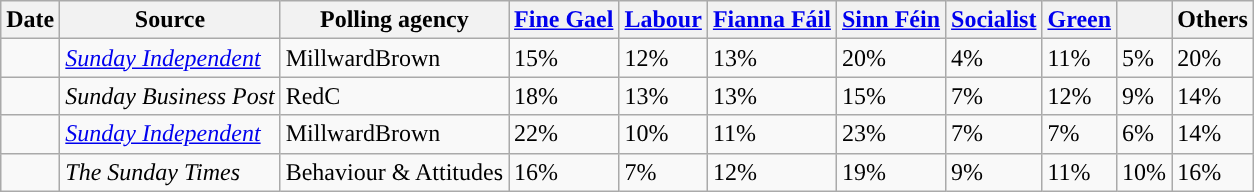<table class="wikitable sortable">
<tr>
<th>Date</th>
<th>Source</th>
<th>Polling agency</th>
<th class=unsortable style="background:"><a href='#'><span>Fine Gael</span></a></th>
<th class=unsortable style="background:"><a href='#'><span>Labour</span></a></th>
<th class=unsortable style="background:"><a href='#'><span>Fianna Fáil</span></a></th>
<th class=unsortable style="background:"><a href='#'><span>Sinn Féin</span></a></th>
<th class=unsortable style="background:"><a href='#'><span>Socialist</span></a></th>
<th class=unsortable style="background:"><a href='#'><span>Green</span></a></th>
<th class=unsortable style="background:"><a href='#'><span></span></a></th>
<th class=unsortable>Others</th>
</tr>
<tr>
<td></td>
<td><em><a href='#'>Sunday Independent</a></em></td>
<td>MillwardBrown</td>
<td>15%</td>
<td>12%</td>
<td>13%</td>
<td>20%</td>
<td>4%</td>
<td>11%</td>
<td>5%</td>
<td>20%</td>
</tr>
<tr>
<td></td>
<td><em>Sunday Business Post</em></td>
<td>RedC</td>
<td>18%</td>
<td>13%</td>
<td>13%</td>
<td>15%</td>
<td>7%</td>
<td>12%</td>
<td>9%</td>
<td>14%</td>
</tr>
<tr>
<td></td>
<td><em><a href='#'>Sunday Independent</a></em></td>
<td>MillwardBrown</td>
<td>22%</td>
<td>10%</td>
<td>11%</td>
<td>23%</td>
<td>7%</td>
<td>7%</td>
<td>6%</td>
<td>14%</td>
</tr>
<tr>
<td></td>
<td><em>The Sunday Times</em></td>
<td>Behaviour & Attitudes</td>
<td>16%</td>
<td>7%</td>
<td>12%</td>
<td>19%</td>
<td>9%</td>
<td>11%</td>
<td>10%</td>
<td>16%</td>
</tr>
</table>
